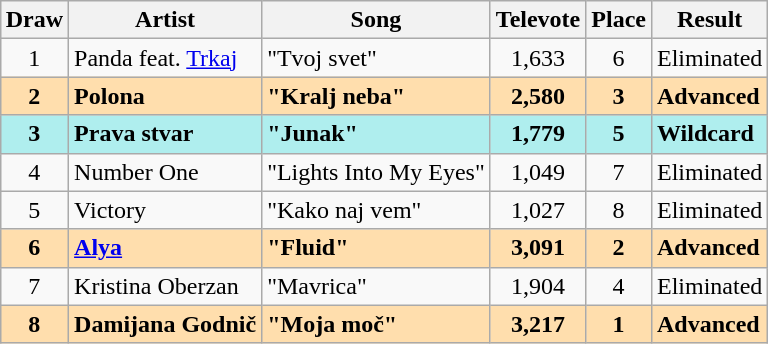<table class="sortable wikitable" style="margin: 1em auto 1em auto; text-align:center">
<tr>
<th>Draw</th>
<th>Artist</th>
<th>Song</th>
<th>Televote</th>
<th>Place</th>
<th>Result</th>
</tr>
<tr>
<td>1</td>
<td align="left">Panda feat. <a href='#'>Trkaj</a></td>
<td align="left">"Tvoj svet"</td>
<td>1,633</td>
<td>6</td>
<td align="left">Eliminated</td>
</tr>
<tr style="font-weight:bold; background:navajowhite;">
<td>2</td>
<td align="left">Polona</td>
<td align="left">"Kralj neba"</td>
<td>2,580</td>
<td>3</td>
<td align="left">Advanced</td>
</tr>
<tr style="font-weight:bold; background:paleturquoise;">
<td>3</td>
<td align="left">Prava stvar</td>
<td align="left">"Junak"</td>
<td>1,779</td>
<td>5</td>
<td align="left">Wildcard</td>
</tr>
<tr>
<td>4</td>
<td align="left">Number One</td>
<td align="left">"Lights Into My Eyes"</td>
<td>1,049</td>
<td>7</td>
<td align="left">Eliminated</td>
</tr>
<tr>
<td>5</td>
<td align="left">Victory</td>
<td align="left">"Kako naj vem"</td>
<td>1,027</td>
<td>8</td>
<td align="left">Eliminated</td>
</tr>
<tr style="font-weight:bold; background:navajowhite;">
<td>6</td>
<td align="left"><a href='#'>Alya</a></td>
<td align="left">"Fluid"</td>
<td>3,091</td>
<td>2</td>
<td align="left">Advanced</td>
</tr>
<tr>
<td>7</td>
<td align="left">Kristina Oberzan</td>
<td align="left">"Mavrica"</td>
<td>1,904</td>
<td>4</td>
<td align="left">Eliminated</td>
</tr>
<tr style="font-weight:bold; background:navajowhite;">
<td>8</td>
<td align="left">Damijana Godnič</td>
<td align="left">"Moja moč"</td>
<td>3,217</td>
<td>1</td>
<td align="left">Advanced</td>
</tr>
</table>
